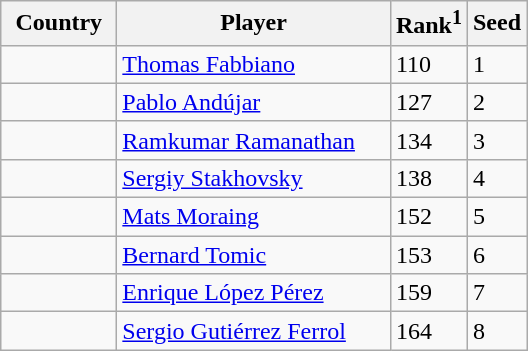<table class="sortable wikitable">
<tr>
<th width="70">Country</th>
<th width="175">Player</th>
<th>Rank<sup>1</sup></th>
<th>Seed</th>
</tr>
<tr>
<td></td>
<td><a href='#'>Thomas Fabbiano</a></td>
<td>110</td>
<td>1</td>
</tr>
<tr>
<td></td>
<td><a href='#'>Pablo Andújar</a></td>
<td>127</td>
<td>2</td>
</tr>
<tr>
<td></td>
<td><a href='#'>Ramkumar Ramanathan</a></td>
<td>134</td>
<td>3</td>
</tr>
<tr>
<td></td>
<td><a href='#'>Sergiy Stakhovsky</a></td>
<td>138</td>
<td>4</td>
</tr>
<tr>
<td></td>
<td><a href='#'>Mats Moraing</a></td>
<td>152</td>
<td>5</td>
</tr>
<tr>
<td></td>
<td><a href='#'>Bernard Tomic</a></td>
<td>153</td>
<td>6</td>
</tr>
<tr>
<td></td>
<td><a href='#'>Enrique López Pérez</a></td>
<td>159</td>
<td>7</td>
</tr>
<tr>
<td></td>
<td><a href='#'>Sergio Gutiérrez Ferrol</a></td>
<td>164</td>
<td>8</td>
</tr>
</table>
